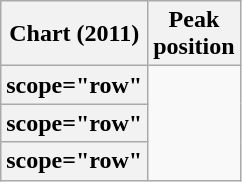<table class="wikitable plainrowheaders sortable">
<tr>
<th scope="col">Chart (2011)</th>
<th scope="col">Peak<br>position</th>
</tr>
<tr>
<th>scope="row" </th>
</tr>
<tr>
<th>scope="row" </th>
</tr>
<tr>
<th>scope="row" </th>
</tr>
</table>
